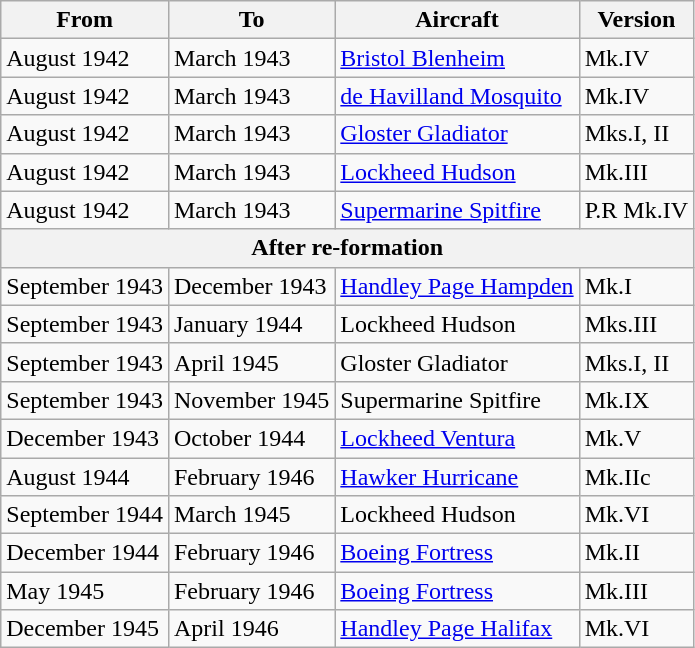<table class="wikitable">
<tr>
<th>From</th>
<th>To</th>
<th>Aircraft</th>
<th>Version</th>
</tr>
<tr>
<td>August 1942</td>
<td>March 1943</td>
<td><a href='#'>Bristol Blenheim</a></td>
<td>Mk.IV</td>
</tr>
<tr>
<td>August 1942</td>
<td>March 1943</td>
<td><a href='#'>de Havilland Mosquito</a></td>
<td>Mk.IV</td>
</tr>
<tr>
<td>August 1942</td>
<td>March 1943</td>
<td><a href='#'>Gloster Gladiator</a></td>
<td>Mks.I, II</td>
</tr>
<tr>
<td>August 1942</td>
<td>March 1943</td>
<td><a href='#'>Lockheed Hudson</a></td>
<td>Mk.III</td>
</tr>
<tr>
<td>August 1942</td>
<td>March 1943</td>
<td><a href='#'>Supermarine Spitfire</a></td>
<td>P.R Mk.IV</td>
</tr>
<tr>
<th colspan=4 style="text-align: center;">After re-formation</th>
</tr>
<tr>
<td>September 1943</td>
<td>December 1943</td>
<td><a href='#'>Handley Page Hampden</a></td>
<td>Mk.I</td>
</tr>
<tr>
<td>September 1943</td>
<td>January 1944</td>
<td>Lockheed Hudson</td>
<td>Mks.III</td>
</tr>
<tr>
<td>September 1943</td>
<td>April 1945</td>
<td>Gloster Gladiator</td>
<td>Mks.I, II</td>
</tr>
<tr>
<td>September 1943</td>
<td>November 1945</td>
<td>Supermarine Spitfire</td>
<td>Mk.IX</td>
</tr>
<tr>
<td>December 1943</td>
<td>October 1944</td>
<td><a href='#'>Lockheed Ventura</a></td>
<td>Mk.V</td>
</tr>
<tr>
<td>August 1944</td>
<td>February 1946</td>
<td><a href='#'>Hawker Hurricane</a></td>
<td>Mk.IIc</td>
</tr>
<tr>
<td>September 1944</td>
<td>March 1945</td>
<td>Lockheed Hudson</td>
<td>Mk.VI</td>
</tr>
<tr>
<td>December 1944</td>
<td>February 1946</td>
<td><a href='#'>Boeing Fortress</a></td>
<td>Mk.II</td>
</tr>
<tr>
<td>May 1945</td>
<td>February 1946</td>
<td><a href='#'>Boeing Fortress</a></td>
<td>Mk.III</td>
</tr>
<tr>
<td>December 1945</td>
<td>April 1946</td>
<td><a href='#'>Handley Page Halifax</a></td>
<td>Mk.VI</td>
</tr>
</table>
